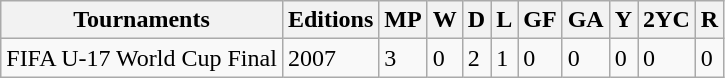<table class="wikitable" border="1">
<tr>
<th>Tournaments</th>
<th>Editions</th>
<th>MP</th>
<th>W</th>
<th>D</th>
<th>L</th>
<th>GF</th>
<th>GA</th>
<th>Y</th>
<th>2YC</th>
<th>R</th>
</tr>
<tr>
<td>FIFA U-17 World Cup Final</td>
<td>2007</td>
<td>3</td>
<td>0</td>
<td>2</td>
<td>1</td>
<td>0</td>
<td>0</td>
<td>0</td>
<td>0</td>
<td>0</td>
</tr>
</table>
